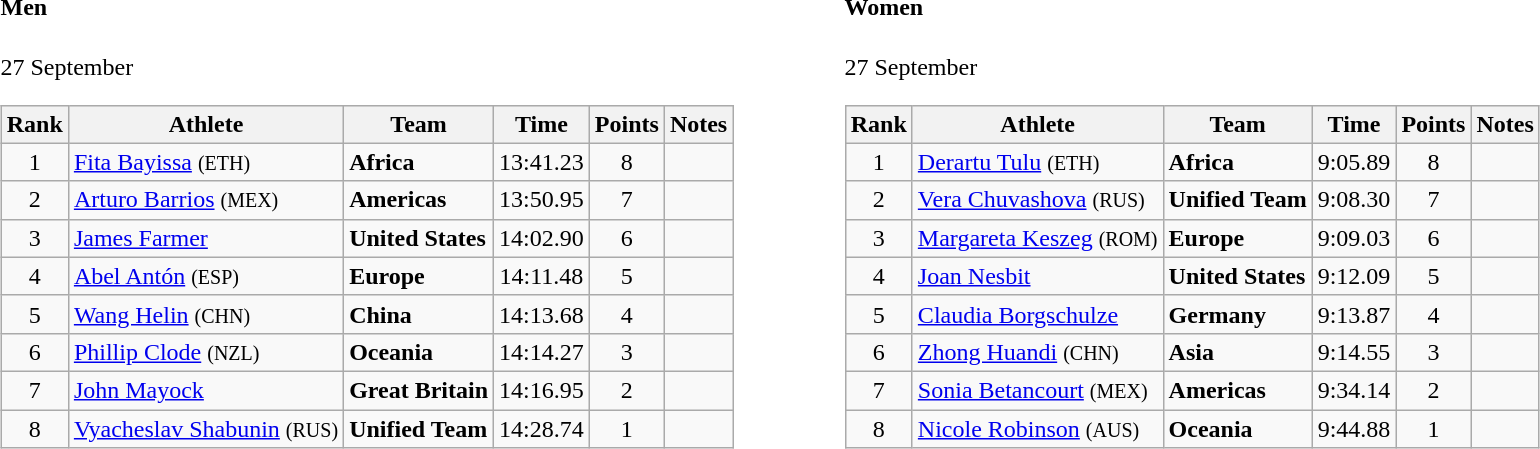<table>
<tr>
<td valign="top"><br><h4>Men</h4>27 September<table class="wikitable" style="text-align:center">
<tr>
<th>Rank</th>
<th>Athlete</th>
<th>Team</th>
<th>Time</th>
<th>Points</th>
<th>Notes</th>
</tr>
<tr>
<td>1</td>
<td align="left"><a href='#'>Fita Bayissa</a> <small>(ETH) </small></td>
<td align=left><strong>Africa</strong></td>
<td>13:41.23</td>
<td>8</td>
<td></td>
</tr>
<tr>
<td>2</td>
<td align="left"><a href='#'>Arturo Barrios</a> <small>(MEX) </small></td>
<td align=left><strong>Americas</strong></td>
<td>13:50.95</td>
<td>7</td>
<td></td>
</tr>
<tr>
<td>3</td>
<td align="left"><a href='#'>James Farmer</a></td>
<td align=left><strong>United States</strong></td>
<td>14:02.90</td>
<td>6</td>
<td></td>
</tr>
<tr>
<td>4</td>
<td align="left"><a href='#'>Abel Antón</a> <small>(ESP) </small></td>
<td align=left><strong>Europe</strong></td>
<td>14:11.48</td>
<td>5</td>
<td></td>
</tr>
<tr>
<td>5</td>
<td align="left"><a href='#'>Wang Helin</a> <small>(CHN) </small></td>
<td align=left><strong>China</strong></td>
<td>14:13.68</td>
<td>4</td>
<td></td>
</tr>
<tr>
<td>6</td>
<td align="left"><a href='#'>Phillip Clode</a> <small>(NZL) </small></td>
<td align=left><strong>Oceania</strong></td>
<td>14:14.27</td>
<td>3</td>
<td></td>
</tr>
<tr>
<td>7</td>
<td align="left"><a href='#'>John Mayock</a></td>
<td align=left><strong>Great Britain</strong></td>
<td>14:16.95</td>
<td>2</td>
<td></td>
</tr>
<tr>
<td>8</td>
<td align="left"><a href='#'>Vyacheslav Shabunin</a> <small>(RUS) </small></td>
<td align=left><strong>Unified Team</strong></td>
<td>14:28.74</td>
<td>1</td>
<td></td>
</tr>
</table>
</td>
<td width="50"> </td>
<td valign="top"><br><h4>Women</h4>27 September<table class="wikitable" style="text-align:center">
<tr>
<th>Rank</th>
<th>Athlete</th>
<th>Team</th>
<th>Time</th>
<th>Points</th>
<th>Notes</th>
</tr>
<tr>
<td>1</td>
<td align="left"><a href='#'>Derartu Tulu</a> <small>(ETH) </small></td>
<td align=left><strong>Africa</strong></td>
<td>9:05.89</td>
<td>8</td>
<td></td>
</tr>
<tr>
<td>2</td>
<td align="left"><a href='#'>Vera Chuvashova</a> <small>(RUS) </small></td>
<td align=left><strong>Unified Team</strong></td>
<td>9:08.30</td>
<td>7</td>
<td></td>
</tr>
<tr>
<td>3</td>
<td align="left"><a href='#'>Margareta Keszeg</a> <small>(ROM) </small></td>
<td align=left><strong>Europe</strong></td>
<td>9:09.03</td>
<td>6</td>
<td></td>
</tr>
<tr>
<td>4</td>
<td align="left"><a href='#'>Joan Nesbit</a></td>
<td align=left><strong>United States</strong></td>
<td>9:12.09</td>
<td>5</td>
<td></td>
</tr>
<tr>
<td>5</td>
<td align="left"><a href='#'>Claudia Borgschulze</a></td>
<td align=left><strong>Germany</strong></td>
<td>9:13.87</td>
<td>4</td>
<td></td>
</tr>
<tr>
<td>6</td>
<td align="left"><a href='#'>Zhong Huandi</a> <small>(CHN) </small></td>
<td align=left><strong>Asia</strong></td>
<td>9:14.55</td>
<td>3</td>
<td></td>
</tr>
<tr>
<td>7</td>
<td align="left"><a href='#'>Sonia Betancourt</a> <small>(MEX) </small></td>
<td align=left><strong>Americas</strong></td>
<td>9:34.14</td>
<td>2</td>
<td></td>
</tr>
<tr>
<td>8</td>
<td align="left"><a href='#'>Nicole Robinson</a> <small>(AUS) </small></td>
<td align=left><strong>Oceania</strong></td>
<td>9:44.88</td>
<td>1</td>
<td></td>
</tr>
</table>
</td>
</tr>
</table>
